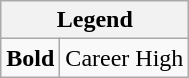<table class="wikitable">
<tr>
<th colspan="2">Legend</th>
</tr>
<tr>
<td><strong>Bold</strong></td>
<td>Career High</td>
</tr>
</table>
